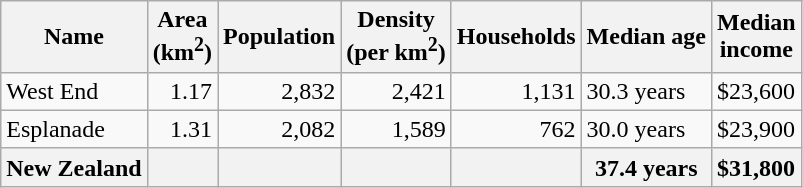<table class="wikitable">
<tr>
<th>Name</th>
<th>Area<br>(km<sup>2</sup>)</th>
<th>Population</th>
<th>Density<br>(per km<sup>2</sup>)</th>
<th>Households</th>
<th>Median age</th>
<th>Median<br>income</th>
</tr>
<tr>
<td>West End</td>
<td style="text-align:right;">1.17</td>
<td style="text-align:right;">2,832</td>
<td style="text-align:right;">2,421</td>
<td style="text-align:right;">1,131</td>
<td>30.3 years</td>
<td>$23,600</td>
</tr>
<tr>
<td>Esplanade</td>
<td style="text-align:right;">1.31</td>
<td style="text-align:right;">2,082</td>
<td style="text-align:right;">1,589</td>
<td style="text-align:right;">762</td>
<td>30.0 years</td>
<td>$23,900</td>
</tr>
<tr>
<th>New Zealand</th>
<th></th>
<th></th>
<th></th>
<th></th>
<th>37.4 years</th>
<th style="text-align:left;">$31,800</th>
</tr>
</table>
